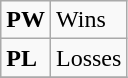<table class="wikitable">
<tr>
<td><strong>PW</strong></td>
<td>Wins</td>
</tr>
<tr>
<td><strong>PL</strong></td>
<td>Losses</td>
</tr>
<tr>
</tr>
</table>
